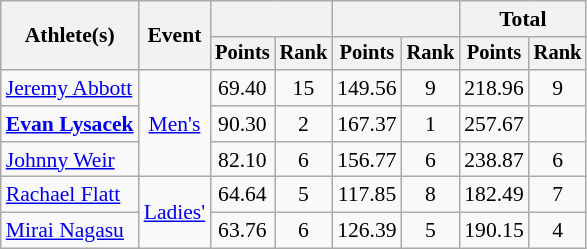<table class=wikitable style=font-size:90%;text-align:center>
<tr>
<th rowspan=2>Athlete(s)</th>
<th rowspan=2>Event</th>
<th colspan=2></th>
<th colspan=2></th>
<th colspan=2>Total</th>
</tr>
<tr style=font-size:95%>
<th>Points</th>
<th>Rank</th>
<th>Points</th>
<th>Rank</th>
<th>Points</th>
<th>Rank</th>
</tr>
<tr>
<td align=left><a href='#'>Jeremy Abbott</a></td>
<td rowspan=3><a href='#'>Men's</a></td>
<td>69.40</td>
<td>15</td>
<td>149.56</td>
<td>9</td>
<td>218.96</td>
<td>9</td>
</tr>
<tr>
<td align=left><strong><a href='#'>Evan Lysacek</a></strong></td>
<td>90.30</td>
<td>2</td>
<td>167.37</td>
<td>1</td>
<td>257.67</td>
<td></td>
</tr>
<tr>
<td align=left><a href='#'>Johnny Weir</a></td>
<td>82.10</td>
<td>6</td>
<td>156.77</td>
<td>6</td>
<td>238.87</td>
<td>6</td>
</tr>
<tr>
<td align=left><a href='#'>Rachael Flatt</a></td>
<td rowspan=2><a href='#'>Ladies'</a></td>
<td>64.64</td>
<td>5</td>
<td>117.85</td>
<td>8</td>
<td>182.49</td>
<td>7</td>
</tr>
<tr>
<td align=left><a href='#'>Mirai Nagasu</a></td>
<td>63.76</td>
<td>6</td>
<td>126.39</td>
<td>5</td>
<td>190.15</td>
<td>4</td>
</tr>
</table>
